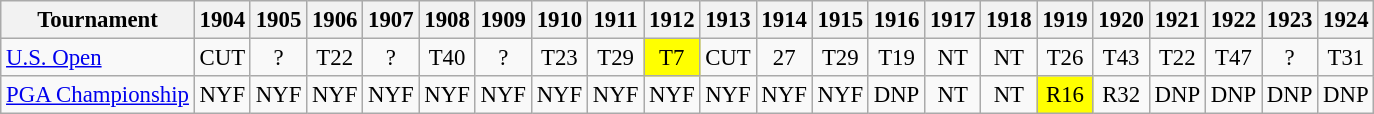<table class="wikitable" style="font-size:95%;text-align:center;">
<tr>
<th>Tournament</th>
<th>1904</th>
<th>1905</th>
<th>1906</th>
<th>1907</th>
<th>1908</th>
<th>1909</th>
<th>1910</th>
<th>1911</th>
<th>1912</th>
<th>1913</th>
<th>1914</th>
<th>1915</th>
<th>1916</th>
<th>1917</th>
<th>1918</th>
<th>1919</th>
<th>1920</th>
<th>1921</th>
<th>1922</th>
<th>1923</th>
<th>1924</th>
</tr>
<tr>
<td align=left><a href='#'>U.S. Open</a></td>
<td>CUT</td>
<td>?</td>
<td>T22</td>
<td>?</td>
<td>T40</td>
<td>?</td>
<td>T23</td>
<td>T29</td>
<td style="background:yellow;">T7</td>
<td>CUT</td>
<td>27</td>
<td>T29</td>
<td>T19</td>
<td>NT</td>
<td>NT</td>
<td>T26</td>
<td>T43</td>
<td>T22</td>
<td>T47</td>
<td>?</td>
<td>T31</td>
</tr>
<tr>
<td align=left><a href='#'>PGA Championship</a></td>
<td>NYF</td>
<td>NYF</td>
<td>NYF</td>
<td>NYF</td>
<td>NYF</td>
<td>NYF</td>
<td>NYF</td>
<td>NYF</td>
<td>NYF</td>
<td>NYF</td>
<td>NYF</td>
<td>NYF</td>
<td>DNP</td>
<td>NT</td>
<td>NT</td>
<td style="background:yellow;">R16</td>
<td>R32</td>
<td>DNP</td>
<td>DNP</td>
<td>DNP</td>
<td>DNP</td>
</tr>
</table>
